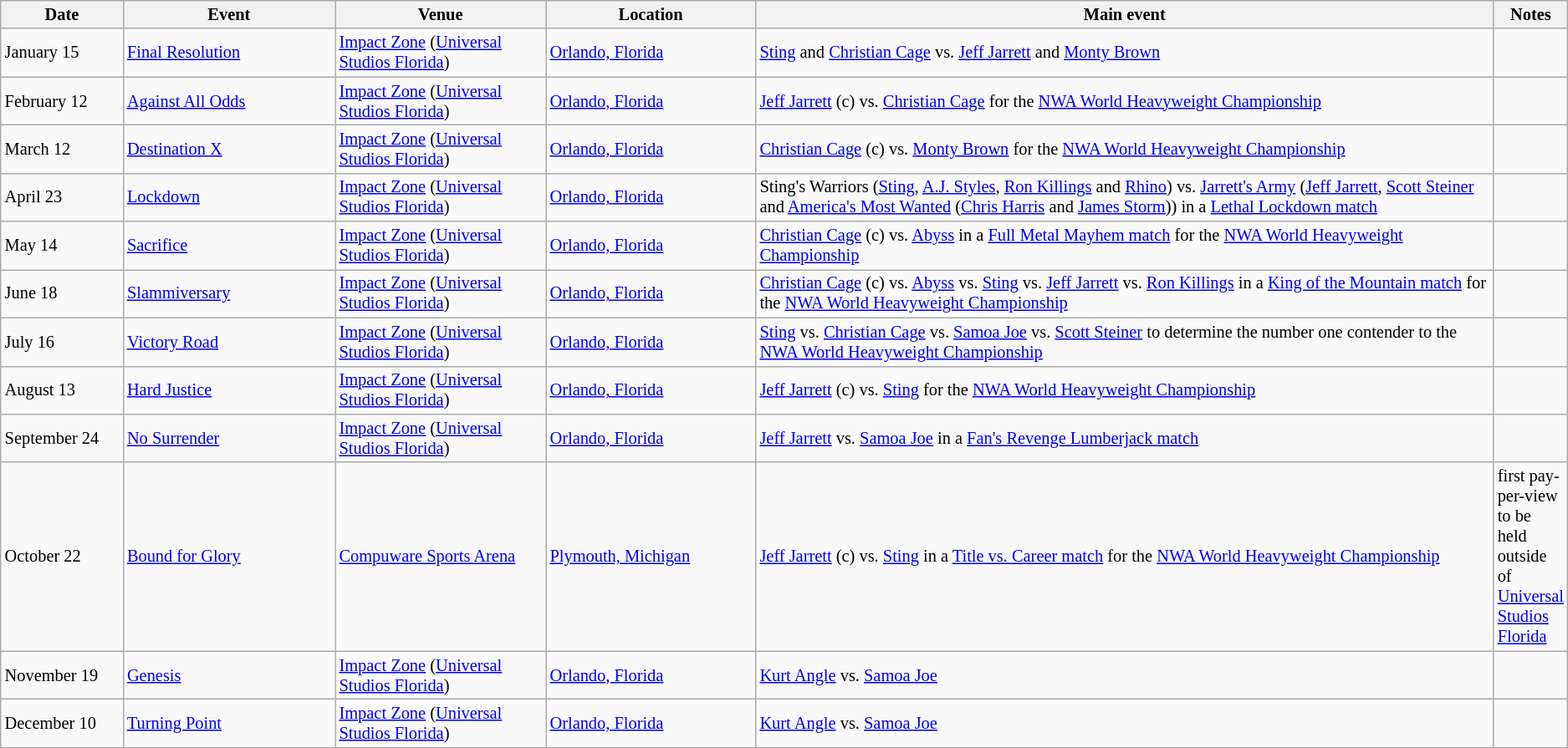<table class="sortable wikitable succession-box" style="font-size:85%;">
<tr>
<th width=8%>Date</th>
<th width=14%>Event</th>
<th width=14%>Venue</th>
<th width=14%>Location</th>
<th width=50%>Main event</th>
<th width=14%>Notes</th>
</tr>
<tr>
<td>January 15</td>
<td><a href='#'>Final Resolution</a></td>
<td><a href='#'>Impact Zone</a> (<a href='#'>Universal Studios Florida</a>)</td>
<td><a href='#'>Orlando, Florida</a></td>
<td><a href='#'>Sting</a> and <a href='#'>Christian Cage</a> vs. <a href='#'>Jeff Jarrett</a> and <a href='#'>Monty Brown</a></td>
<td></td>
</tr>
<tr>
<td>February 12</td>
<td><a href='#'>Against All Odds</a></td>
<td><a href='#'>Impact Zone</a> (<a href='#'>Universal Studios Florida</a>)</td>
<td><a href='#'>Orlando, Florida</a></td>
<td><a href='#'>Jeff Jarrett</a> (c) vs. <a href='#'>Christian Cage</a> for the <a href='#'>NWA World Heavyweight Championship</a></td>
<td></td>
</tr>
<tr>
<td>March 12</td>
<td><a href='#'>Destination X</a></td>
<td><a href='#'>Impact Zone</a> (<a href='#'>Universal Studios Florida</a>)</td>
<td><a href='#'>Orlando, Florida</a></td>
<td><a href='#'>Christian Cage</a> (c) vs. <a href='#'>Monty Brown</a> for the <a href='#'>NWA World Heavyweight Championship</a></td>
<td></td>
</tr>
<tr>
<td>April 23</td>
<td><a href='#'>Lockdown</a></td>
<td><a href='#'>Impact Zone</a> (<a href='#'>Universal Studios Florida</a>)</td>
<td><a href='#'>Orlando, Florida</a></td>
<td>Sting's Warriors (<a href='#'>Sting</a>, <a href='#'>A.J. Styles</a>, <a href='#'>Ron Killings</a> and <a href='#'>Rhino</a>) vs. <a href='#'>Jarrett's Army</a> (<a href='#'>Jeff Jarrett</a>, <a href='#'>Scott Steiner</a> and <a href='#'>America's Most Wanted</a> (<a href='#'>Chris Harris</a> and <a href='#'>James Storm</a>)) in a <a href='#'>Lethal Lockdown match</a></td>
<td></td>
</tr>
<tr>
<td>May 14</td>
<td><a href='#'>Sacrifice</a></td>
<td><a href='#'>Impact Zone</a> (<a href='#'>Universal Studios Florida</a>)</td>
<td><a href='#'>Orlando, Florida</a></td>
<td><a href='#'>Christian Cage</a> (c) vs. <a href='#'>Abyss</a> in a <a href='#'>Full Metal Mayhem match</a> for the <a href='#'>NWA World Heavyweight Championship</a></td>
<td></td>
</tr>
<tr>
<td>June 18</td>
<td><a href='#'>Slammiversary</a></td>
<td><a href='#'>Impact Zone</a> (<a href='#'>Universal Studios Florida</a>)</td>
<td><a href='#'>Orlando, Florida</a></td>
<td><a href='#'>Christian Cage</a> (c) vs. <a href='#'>Abyss</a> vs. <a href='#'>Sting</a> vs. <a href='#'>Jeff Jarrett</a> vs. <a href='#'>Ron Killings</a> in a <a href='#'>King of the Mountain match</a> for the <a href='#'>NWA World Heavyweight Championship</a></td>
<td></td>
</tr>
<tr>
<td>July 16</td>
<td><a href='#'>Victory Road</a></td>
<td><a href='#'>Impact Zone</a> (<a href='#'>Universal Studios Florida</a>)</td>
<td><a href='#'>Orlando, Florida</a></td>
<td><a href='#'>Sting</a> vs. <a href='#'>Christian Cage</a> vs. <a href='#'>Samoa Joe</a> vs. <a href='#'>Scott Steiner</a> to determine the number one contender to the <a href='#'>NWA World Heavyweight Championship</a></td>
<td></td>
</tr>
<tr>
<td>August 13</td>
<td><a href='#'>Hard Justice</a></td>
<td><a href='#'>Impact Zone</a> (<a href='#'>Universal Studios Florida</a>)</td>
<td><a href='#'>Orlando, Florida</a></td>
<td><a href='#'>Jeff Jarrett</a> (c) vs. <a href='#'>Sting</a> for the <a href='#'>NWA World Heavyweight Championship</a></td>
<td></td>
</tr>
<tr>
<td>September 24</td>
<td><a href='#'>No Surrender</a></td>
<td><a href='#'>Impact Zone</a> (<a href='#'>Universal Studios Florida</a>)</td>
<td><a href='#'>Orlando, Florida</a></td>
<td><a href='#'>Jeff Jarrett</a> vs. <a href='#'>Samoa Joe</a> in a <a href='#'>Fan's Revenge Lumberjack match</a></td>
<td></td>
</tr>
<tr>
<td>October 22</td>
<td><a href='#'>Bound for Glory</a></td>
<td><a href='#'>Compuware Sports Arena</a></td>
<td><a href='#'>Plymouth, Michigan</a></td>
<td><a href='#'>Jeff Jarrett</a> (c) vs. <a href='#'>Sting</a> in a <a href='#'>Title vs. Career match</a> for the <a href='#'>NWA World Heavyweight Championship</a></td>
<td>first pay-per-view to be held outside of <a href='#'>Universal Studios Florida</a></td>
</tr>
<tr>
<td>November 19</td>
<td><a href='#'>Genesis</a></td>
<td><a href='#'>Impact Zone</a> (<a href='#'>Universal Studios Florida</a>)</td>
<td><a href='#'>Orlando, Florida</a></td>
<td><a href='#'>Kurt Angle</a> vs. <a href='#'>Samoa Joe</a></td>
<td></td>
</tr>
<tr>
<td>December 10</td>
<td><a href='#'>Turning Point</a></td>
<td><a href='#'>Impact Zone</a> (<a href='#'>Universal Studios Florida</a>)</td>
<td><a href='#'>Orlando, Florida</a></td>
<td><a href='#'>Kurt Angle</a> vs. <a href='#'>Samoa Joe</a></td>
<td></td>
</tr>
<tr>
</tr>
</table>
